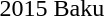<table>
<tr>
<td>2015 Baku<br></td>
<td></td>
<td></td>
<td></td>
</tr>
</table>
